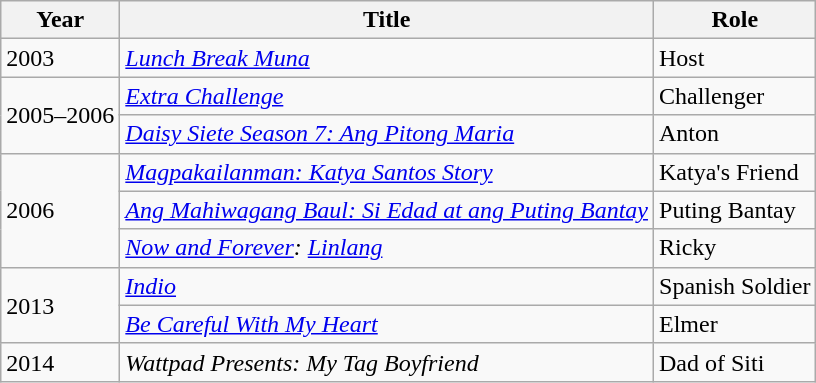<table class="wikitable">
<tr>
<th>Year</th>
<th>Title</th>
<th>Role</th>
</tr>
<tr>
<td>2003</td>
<td><em><a href='#'>Lunch Break Muna</a></em></td>
<td>Host</td>
</tr>
<tr>
<td rowspan=2>2005–2006</td>
<td><em><a href='#'>Extra Challenge</a></em></td>
<td>Challenger</td>
</tr>
<tr>
<td><em><a href='#'>Daisy Siete Season 7: Ang Pitong Maria</a></em></td>
<td>Anton</td>
</tr>
<tr>
<td rowspan=3>2006</td>
<td><em><a href='#'>Magpakailanman: Katya Santos Story</a></em></td>
<td>Katya's Friend</td>
</tr>
<tr>
<td><em><a href='#'>Ang Mahiwagang Baul: Si Edad at ang Puting Bantay</a></em></td>
<td>Puting Bantay</td>
</tr>
<tr>
<td><em><a href='#'>Now and Forever</a>: <a href='#'>Linlang</a></em></td>
<td>Ricky</td>
</tr>
<tr>
<td rowspan=2>2013</td>
<td><em><a href='#'>Indio</a></em></td>
<td>Spanish Soldier</td>
</tr>
<tr>
<td><em><a href='#'>Be Careful With My Heart</a></em></td>
<td>Elmer</td>
</tr>
<tr>
<td rowspan=>2014</td>
<td><em>Wattpad Presents: My Tag Boyfriend</em></td>
<td>Dad of Siti</td>
</tr>
</table>
